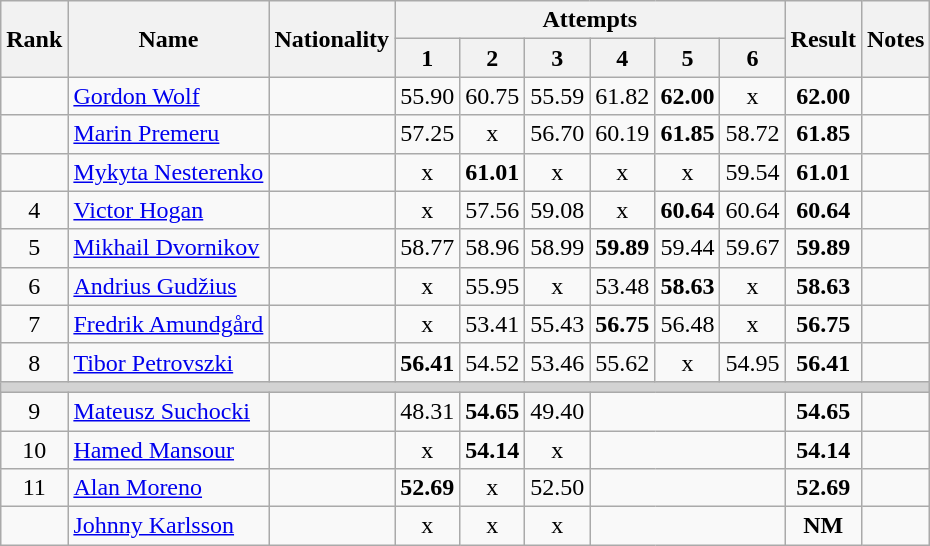<table class="wikitable sortable" style="text-align:center">
<tr>
<th rowspan=2>Rank</th>
<th rowspan=2>Name</th>
<th rowspan=2>Nationality</th>
<th colspan=6>Attempts</th>
<th rowspan=2>Result</th>
<th rowspan=2>Notes</th>
</tr>
<tr>
<th>1</th>
<th>2</th>
<th>3</th>
<th>4</th>
<th>5</th>
<th>6</th>
</tr>
<tr>
<td></td>
<td align=left><a href='#'>Gordon Wolf</a></td>
<td align=left></td>
<td>55.90</td>
<td>60.75</td>
<td>55.59</td>
<td>61.82</td>
<td><strong>62.00</strong></td>
<td>x</td>
<td><strong>62.00</strong></td>
<td></td>
</tr>
<tr>
<td></td>
<td align=left><a href='#'>Marin Premeru</a></td>
<td align=left></td>
<td>57.25</td>
<td>x</td>
<td>56.70</td>
<td>60.19</td>
<td><strong>61.85</strong></td>
<td>58.72</td>
<td><strong>61.85</strong></td>
<td></td>
</tr>
<tr>
<td></td>
<td align=left><a href='#'>Mykyta Nesterenko</a></td>
<td align=left></td>
<td>x</td>
<td><strong>61.01</strong></td>
<td>x</td>
<td>x</td>
<td>x</td>
<td>59.54</td>
<td><strong>61.01</strong></td>
<td></td>
</tr>
<tr>
<td>4</td>
<td align=left><a href='#'>Victor Hogan</a></td>
<td align=left></td>
<td>x</td>
<td>57.56</td>
<td>59.08</td>
<td>x</td>
<td><strong>60.64</strong></td>
<td>60.64</td>
<td><strong>60.64</strong></td>
<td></td>
</tr>
<tr>
<td>5</td>
<td align=left><a href='#'>Mikhail Dvornikov</a></td>
<td align=left></td>
<td>58.77</td>
<td>58.96</td>
<td>58.99</td>
<td><strong>59.89</strong></td>
<td>59.44</td>
<td>59.67</td>
<td><strong>59.89</strong></td>
<td></td>
</tr>
<tr>
<td>6</td>
<td align=left><a href='#'>Andrius Gudžius</a></td>
<td align=left></td>
<td>x</td>
<td>55.95</td>
<td>x</td>
<td>53.48</td>
<td><strong>58.63</strong></td>
<td>x</td>
<td><strong>58.63</strong></td>
<td></td>
</tr>
<tr>
<td>7</td>
<td align=left><a href='#'>Fredrik Amundgård</a></td>
<td align=left></td>
<td>x</td>
<td>53.41</td>
<td>55.43</td>
<td><strong>56.75</strong></td>
<td>56.48</td>
<td>x</td>
<td><strong>56.75</strong></td>
<td></td>
</tr>
<tr>
<td>8</td>
<td align=left><a href='#'>Tibor Petrovszki</a></td>
<td align=left></td>
<td><strong>56.41</strong></td>
<td>54.52</td>
<td>53.46</td>
<td>55.62</td>
<td>x</td>
<td>54.95</td>
<td><strong>56.41</strong></td>
<td></td>
</tr>
<tr>
<td colspan=11 bgcolor=lightgray></td>
</tr>
<tr>
<td>9</td>
<td align=left><a href='#'>Mateusz Suchocki</a></td>
<td align=left></td>
<td>48.31</td>
<td><strong>54.65</strong></td>
<td>49.40</td>
<td colspan=3></td>
<td><strong>54.65</strong></td>
<td></td>
</tr>
<tr>
<td>10</td>
<td align=left><a href='#'>Hamed Mansour</a></td>
<td align=left></td>
<td>x</td>
<td><strong>54.14</strong></td>
<td>x</td>
<td colspan=3></td>
<td><strong>54.14</strong></td>
<td></td>
</tr>
<tr>
<td>11</td>
<td align=left><a href='#'>Alan Moreno</a></td>
<td align=left></td>
<td><strong>52.69</strong></td>
<td>x</td>
<td>52.50</td>
<td colspan=3></td>
<td><strong>52.69</strong></td>
<td></td>
</tr>
<tr>
<td></td>
<td align=left><a href='#'>Johnny Karlsson</a></td>
<td align=left></td>
<td>x</td>
<td>x</td>
<td>x</td>
<td colspan=3></td>
<td><strong>NM</strong></td>
<td></td>
</tr>
</table>
